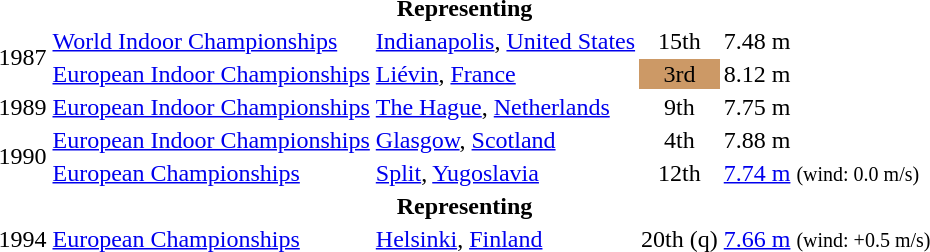<table>
<tr>
<th colspan="6">Representing </th>
</tr>
<tr>
<td rowspan=2>1987</td>
<td><a href='#'>World Indoor Championships</a></td>
<td><a href='#'>Indianapolis</a>, <a href='#'>United States</a></td>
<td align="center">15th</td>
<td>7.48 m</td>
</tr>
<tr>
<td><a href='#'>European Indoor Championships</a></td>
<td><a href='#'>Liévin</a>, <a href='#'>France</a></td>
<td bgcolor="cc9966" align="center">3rd</td>
<td>8.12 m</td>
</tr>
<tr>
<td>1989</td>
<td><a href='#'>European Indoor Championships</a></td>
<td><a href='#'>The Hague</a>, <a href='#'>Netherlands</a></td>
<td align="center">9th</td>
<td>7.75 m </td>
</tr>
<tr>
<td rowspan=2>1990</td>
<td><a href='#'>European Indoor Championships</a></td>
<td><a href='#'>Glasgow</a>, <a href='#'>Scotland</a></td>
<td align="center">4th</td>
<td>7.88 m</td>
</tr>
<tr>
<td><a href='#'>European Championships</a></td>
<td><a href='#'>Split</a>, <a href='#'>Yugoslavia</a></td>
<td align="center">12th</td>
<td><a href='#'>7.74 m</a> <small>(wind: 0.0 m/s)</small></td>
</tr>
<tr>
<th colspan="6">Representing </th>
</tr>
<tr>
<td>1994</td>
<td><a href='#'>European Championships</a></td>
<td><a href='#'>Helsinki</a>, <a href='#'>Finland</a></td>
<td>20th (q)</td>
<td><a href='#'>7.66 m</a> <small>(wind: +0.5 m/s)</small></td>
</tr>
</table>
